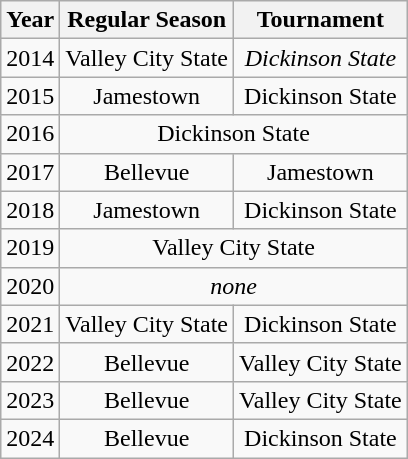<table class="wikitable" style="text-align:center">
<tr>
<th>Year</th>
<th>Regular Season</th>
<th>Tournament</th>
</tr>
<tr>
<td>2014</td>
<td>Valley City State</td>
<td><em>Dickinson State</em></td>
</tr>
<tr>
<td>2015</td>
<td>Jamestown</td>
<td>Dickinson State</td>
</tr>
<tr>
<td>2016</td>
<td colspan="2">Dickinson State</td>
</tr>
<tr>
<td>2017</td>
<td>Bellevue</td>
<td>Jamestown</td>
</tr>
<tr>
<td>2018</td>
<td>Jamestown</td>
<td>Dickinson State</td>
</tr>
<tr>
<td>2019</td>
<td colspan="2">Valley City State</td>
</tr>
<tr>
<td>2020</td>
<td colspan="2"><em>none</em></td>
</tr>
<tr>
<td>2021</td>
<td>Valley City State</td>
<td>Dickinson State</td>
</tr>
<tr>
<td>2022</td>
<td>Bellevue</td>
<td>Valley City State</td>
</tr>
<tr>
<td>2023</td>
<td>Bellevue</td>
<td>Valley City State</td>
</tr>
<tr>
<td>2024</td>
<td>Bellevue</td>
<td>Dickinson State</td>
</tr>
</table>
